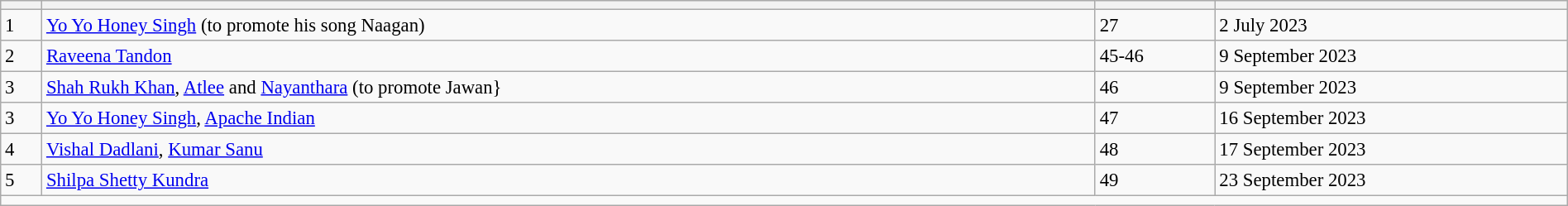<table class="wikitable" style="font-size:95%; width:100%;">
<tr>
<th></th>
<th></th>
<th></th>
<th></th>
</tr>
<tr>
<td>1</td>
<td><a href='#'>Yo Yo Honey Singh</a> (to promote his song Naagan)</td>
<td>27</td>
<td>2 July 2023</td>
</tr>
<tr>
<td>2</td>
<td><a href='#'>Raveena Tandon</a></td>
<td>45-46</td>
<td>9 September 2023</td>
</tr>
<tr>
<td>3</td>
<td><a href='#'>Shah Rukh Khan</a>, <a href='#'>Atlee</a> and <a href='#'>Nayanthara</a> (to promote Jawan}</td>
<td>46</td>
<td>9 September 2023</td>
</tr>
<tr>
<td>3</td>
<td><a href='#'>Yo Yo Honey Singh</a>, <a href='#'>Apache Indian</a></td>
<td>47</td>
<td>16 September 2023</td>
</tr>
<tr>
<td>4</td>
<td><a href='#'>Vishal Dadlani</a>, <a href='#'>Kumar Sanu</a></td>
<td>48</td>
<td>17 September 2023</td>
</tr>
<tr>
<td>5</td>
<td><a href='#'>Shilpa Shetty Kundra</a></td>
<td>49</td>
<td>23 September 2023</td>
</tr>
<tr>
<td colspan="4"></td>
</tr>
</table>
